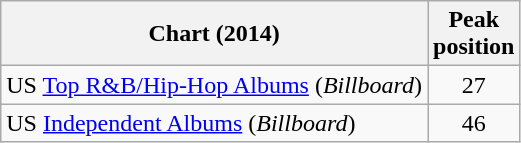<table class="wikitable">
<tr>
<th>Chart (2014)</th>
<th>Peak<br>position</th>
</tr>
<tr>
<td>US <a href='#'>Top R&B/Hip-Hop Albums</a> (<em>Billboard</em>)</td>
<td align="center">27</td>
</tr>
<tr>
<td>US <a href='#'>Independent Albums</a> (<em>Billboard</em>)</td>
<td align="center">46</td>
</tr>
</table>
